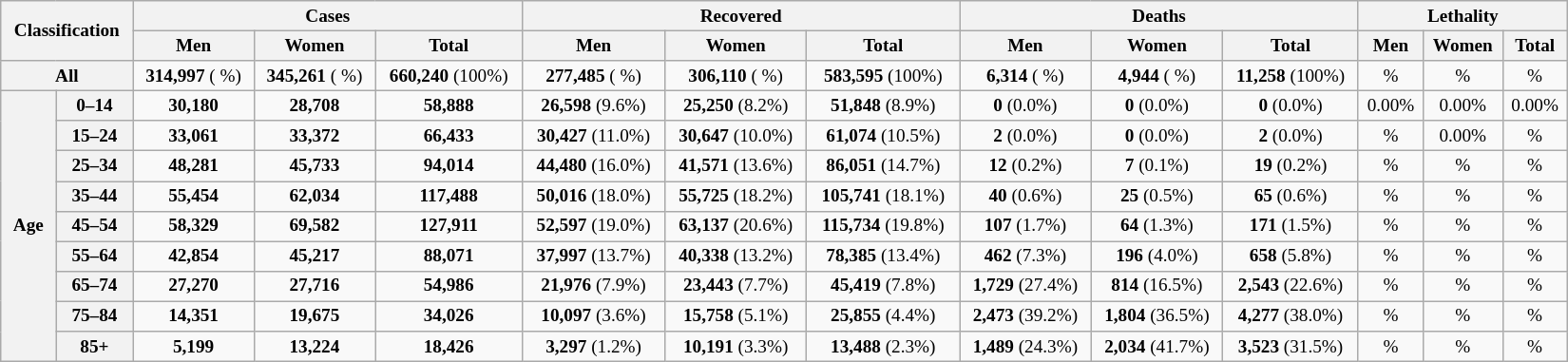<table class="wikitable" style="width:1100px; text-align:center; font-size:80%">
<tr>
<th rowspan="2" colspan="2">Classification</th>
<th colspan="3">Cases</th>
<th colspan="3">Recovered</th>
<th colspan="3">Deaths</th>
<th colspan="3">Lethality</th>
</tr>
<tr>
<th>Men</th>
<th>Women</th>
<th>Total</th>
<th>Men</th>
<th>Women</th>
<th>Total</th>
<th>Men</th>
<th>Women</th>
<th>Total</th>
<th>Men</th>
<th>Women</th>
<th>Total</th>
</tr>
<tr>
<th colspan="2">All<br></th>
<td><strong>314,997</strong> ( %)</td>
<td><strong>345,261</strong> ( %)</td>
<td><strong>660,240</strong> (100%)<br></td>
<td><strong>277,485</strong> ( %)</td>
<td><strong>306,110</strong> ( %)</td>
<td><strong>583,595</strong> (100%)<br></td>
<td><strong>6,314</strong> ( %)</td>
<td><strong>4,944</strong> ( %)</td>
<td><strong>11,258</strong> (100%)<br></td>
<td> %</td>
<td> %</td>
<td> %</td>
</tr>
<tr>
<th rowspan="11">Age</th>
<th>0–14</th>
<td><strong>30,180</strong> </td>
<td><strong>28,708</strong> </td>
<td><strong>58,888</strong> </td>
<td><strong>26,598</strong> (9.6%)</td>
<td><strong>25,250</strong> (8.2%)</td>
<td><strong>51,848</strong> (8.9%)</td>
<td><strong>0</strong> (0.0%)</td>
<td><strong>0</strong> (0.0%)</td>
<td><strong>0</strong> (0.0%)</td>
<td>0.00%</td>
<td>0.00%</td>
<td>0.00%</td>
</tr>
<tr>
<th>15–24</th>
<td><strong>33,061</strong> </td>
<td><strong>33,372</strong> </td>
<td><strong>66,433</strong> </td>
<td><strong>30,427</strong> (11.0%)</td>
<td><strong>30,647</strong> (10.0%)</td>
<td><strong>61,074</strong> (10.5%)</td>
<td><strong>2</strong> (0.0%)</td>
<td><strong>0</strong> (0.0%)</td>
<td><strong>2</strong> (0.0%)</td>
<td> %</td>
<td>0.00%</td>
<td> %</td>
</tr>
<tr>
<th>25–34</th>
<td><strong>48,281</strong> </td>
<td><strong>45,733</strong> </td>
<td><strong>94,014</strong> </td>
<td><strong>44,480</strong> (16.0%)</td>
<td><strong>41,571</strong> (13.6%)</td>
<td><strong>86,051</strong> (14.7%)</td>
<td><strong>12</strong> (0.2%)</td>
<td><strong>7</strong> (0.1%)</td>
<td><strong>19</strong> (0.2%)</td>
<td> %</td>
<td> %</td>
<td> %</td>
</tr>
<tr>
<th>35–44</th>
<td><strong>55,454</strong> </td>
<td><strong>62,034</strong> </td>
<td><strong>117,488</strong> </td>
<td><strong>50,016</strong> (18.0%)</td>
<td><strong>55,725</strong> (18.2%)</td>
<td><strong>105,741</strong> (18.1%)</td>
<td><strong>40</strong> (0.6%)</td>
<td><strong>25</strong> (0.5%)</td>
<td><strong>65</strong> (0.6%)</td>
<td> %</td>
<td> %</td>
<td> %</td>
</tr>
<tr>
<th>45–54</th>
<td><strong>58,329</strong> </td>
<td><strong>69,582</strong> </td>
<td><strong>127,911</strong> </td>
<td><strong>52,597</strong> (19.0%)</td>
<td><strong>63,137</strong> (20.6%)</td>
<td><strong>115,734</strong> (19.8%)</td>
<td><strong>107</strong> (1.7%)</td>
<td><strong>64</strong> (1.3%)</td>
<td><strong>171</strong> (1.5%)</td>
<td> %</td>
<td> %</td>
<td> %</td>
</tr>
<tr>
<th>55–64</th>
<td><strong>42,854</strong> </td>
<td><strong>45,217</strong> </td>
<td><strong>88,071</strong> </td>
<td><strong>37,997</strong> (13.7%)</td>
<td><strong>40,338</strong> (13.2%)</td>
<td><strong>78,385</strong> (13.4%)</td>
<td><strong>462</strong> (7.3%)</td>
<td><strong>196</strong> (4.0%)</td>
<td><strong>658</strong> (5.8%)</td>
<td> %</td>
<td> %</td>
<td> %</td>
</tr>
<tr>
<th>65–74</th>
<td><strong>27,270</strong> </td>
<td><strong>27,716</strong> </td>
<td><strong>54,986</strong> </td>
<td><strong>21,976</strong> (7.9%)</td>
<td><strong>23,443</strong> (7.7%)</td>
<td><strong>45,419</strong> (7.8%)</td>
<td><strong>1,729</strong> (27.4%)</td>
<td><strong>814</strong> (16.5%)</td>
<td><strong>2,543</strong> (22.6%)</td>
<td> %</td>
<td> %</td>
<td> %</td>
</tr>
<tr>
<th>75–84</th>
<td><strong>14,351</strong> </td>
<td><strong>19,675</strong> </td>
<td><strong>34,026</strong> </td>
<td><strong>10,097</strong> (3.6%)</td>
<td><strong>15,758</strong> (5.1%)</td>
<td><strong>25,855</strong> (4.4%)</td>
<td><strong>2,473</strong> (39.2%)</td>
<td><strong>1,804</strong> (36.5%)</td>
<td><strong>4,277</strong> (38.0%)</td>
<td> %</td>
<td> %</td>
<td> %</td>
</tr>
<tr>
<th>85+</th>
<td><strong>5,199</strong> </td>
<td><strong>13,224</strong> </td>
<td><strong>18,426</strong> </td>
<td><strong>3,297</strong> (1.2%)</td>
<td><strong>10,191</strong> (3.3%)</td>
<td><strong>13,488</strong> (2.3%)</td>
<td><strong>1,489</strong> (24.3%)</td>
<td><strong>2,034</strong> (41.7%)</td>
<td><strong>3,523</strong> (31.5%)</td>
<td> %</td>
<td> %</td>
<td> %</td>
</tr>
</table>
